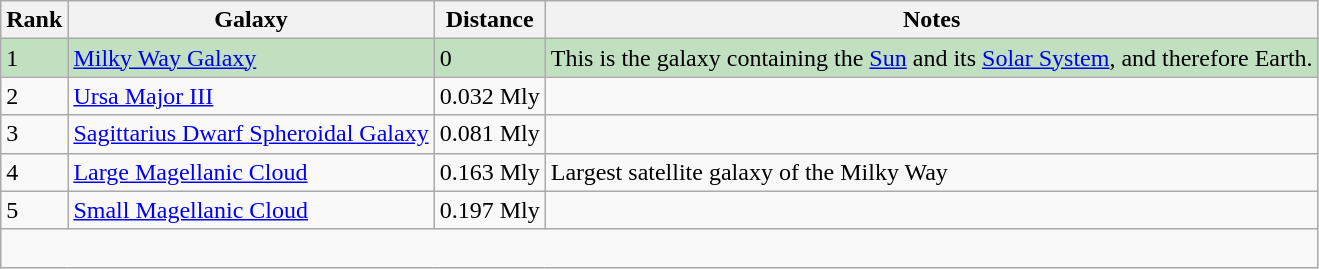<table class="wikitable">
<tr>
<th>Rank</th>
<th>Galaxy</th>
<th>Distance</th>
<th>Notes</th>
</tr>
<tr style="background:#c0e0c0;">
<td>1</td>
<td><a href='#'>Milky Way Galaxy</a></td>
<td>0</td>
<td>This is the galaxy containing the <a href='#'>Sun</a> and its <a href='#'>Solar System</a>, and therefore Earth.</td>
</tr>
<tr>
<td>2</td>
<td><a href='#'>Ursa Major III</a></td>
<td>0.032 Mly</td>
<td></td>
</tr>
<tr>
<td>3</td>
<td><a href='#'>Sagittarius Dwarf Spheroidal Galaxy</a></td>
<td>0.081 Mly</td>
<td></td>
</tr>
<tr>
<td>4</td>
<td><a href='#'>Large Magellanic Cloud</a></td>
<td>0.163 Mly</td>
<td>Largest satellite galaxy of the Milky Way</td>
</tr>
<tr>
<td>5</td>
<td><a href='#'>Small Magellanic Cloud</a></td>
<td>0.197 Mly</td>
<td></td>
</tr>
<tr>
<td colspan=4><br></td>
</tr>
</table>
